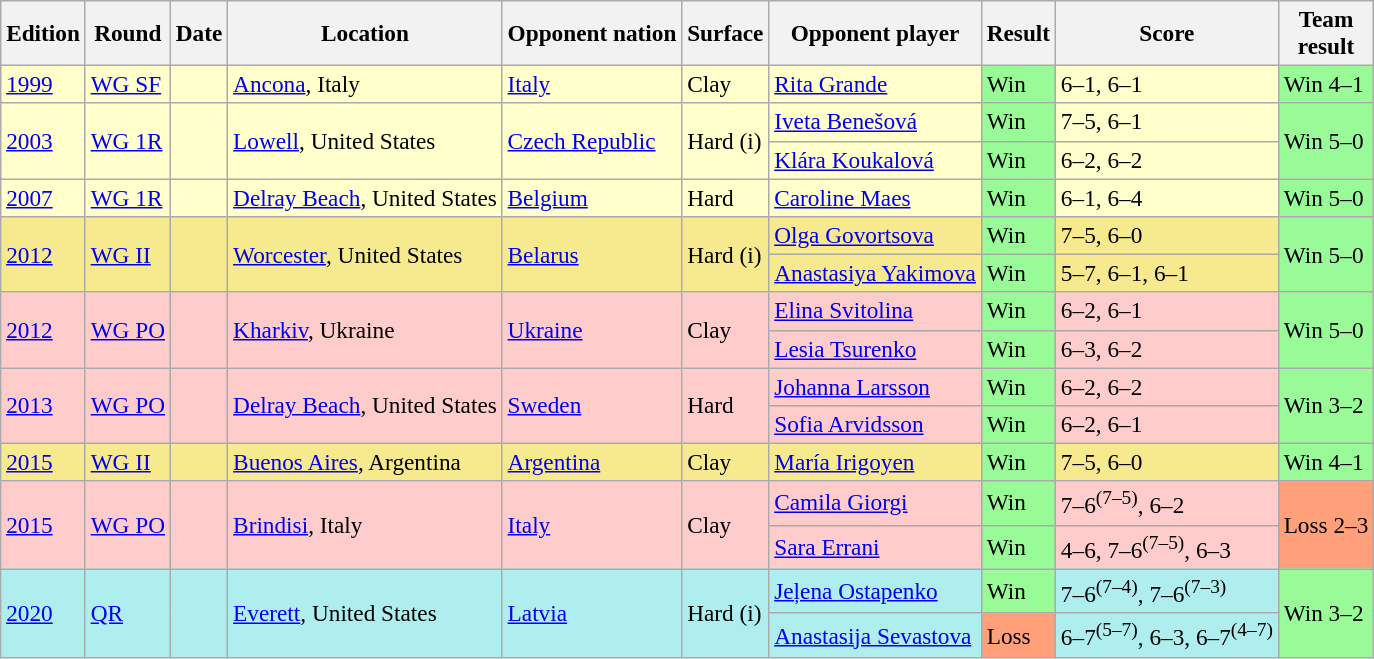<table class="wikitable sortable" style=font-size:97%>
<tr>
<th>Edition</th>
<th>Round</th>
<th>Date</th>
<th>Location</th>
<th>Opponent nation</th>
<th>Surface</th>
<th>Opponent player</th>
<th>Result</th>
<th class="unsortable">Score</th>
<th>Team<br>result</th>
</tr>
<tr bgcolor=ffffcc>
<td><a href='#'>1999</a></td>
<td><a href='#'>WG SF</a></td>
<td></td>
<td><a href='#'>Ancona</a>, Italy</td>
<td> <a href='#'>Italy</a></td>
<td>Clay</td>
<td><a href='#'>Rita Grande</a></td>
<td bgcolor=98FB98>Win</td>
<td>6–1, 6–1</td>
<td bgcolor=98FB98>Win 4–1</td>
</tr>
<tr bgcolor=ffffcc>
<td rowspan="2"><a href='#'>2003</a></td>
<td rowspan="2"><a href='#'>WG 1R</a></td>
<td rowspan="2"></td>
<td rowspan="2"><a href='#'>Lowell</a>, United States</td>
<td rowspan="2"> <a href='#'>Czech Republic</a></td>
<td rowspan="2">Hard (i)</td>
<td><a href='#'>Iveta Benešová</a></td>
<td bgcolor=98FB98>Win</td>
<td>7–5, 6–1</td>
<td rowspan="2" bgcolor=98FB98>Win 5–0</td>
</tr>
<tr bgcolor=ffffcc>
<td><a href='#'>Klára Koukalová</a></td>
<td bgcolor=98FB98>Win</td>
<td>6–2, 6–2</td>
</tr>
<tr bgcolor=ffffcc>
<td><a href='#'>2007</a></td>
<td><a href='#'>WG 1R</a></td>
<td></td>
<td><a href='#'>Delray Beach</a>, United States</td>
<td> <a href='#'>Belgium</a></td>
<td>Hard</td>
<td><a href='#'>Caroline Maes</a></td>
<td bgcolor=98FB98>Win</td>
<td>6–1, 6–4</td>
<td bgcolor=98FB98>Win 5–0</td>
</tr>
<tr bgcolor=F7E98E>
<td rowspan="2"><a href='#'>2012</a></td>
<td rowspan="2"><a href='#'>WG II</a></td>
<td rowspan="2"></td>
<td rowspan="2"><a href='#'>Worcester</a>, United States</td>
<td rowspan="2"> <a href='#'>Belarus</a></td>
<td rowspan="2">Hard (i)</td>
<td><a href='#'>Olga Govortsova</a></td>
<td bgcolor=98FB98>Win</td>
<td>7–5, 6–0</td>
<td rowspan="2" bgcolor=98FB98>Win 5–0</td>
</tr>
<tr bgcolor=F7E98E>
<td><a href='#'>Anastasiya Yakimova</a></td>
<td bgcolor=98FB98>Win</td>
<td>5–7, 6–1, 6–1</td>
</tr>
<tr bgcolor=ffcccc>
<td rowspan="2"><a href='#'>2012</a></td>
<td rowspan="2"><a href='#'>WG PO</a></td>
<td rowspan="2"></td>
<td rowspan="2"><a href='#'>Kharkiv</a>, Ukraine</td>
<td rowspan="2"> <a href='#'>Ukraine</a></td>
<td rowspan="2">Clay</td>
<td><a href='#'>Elina Svitolina</a></td>
<td bgcolor=98FB98>Win</td>
<td>6–2, 6–1</td>
<td rowspan="2" bgcolor=98FB98>Win 5–0</td>
</tr>
<tr bgcolor=ffcccc>
<td><a href='#'>Lesia Tsurenko</a></td>
<td bgcolor=98FB98>Win</td>
<td>6–3, 6–2</td>
</tr>
<tr bgcolor=ffcccc>
<td rowspan="2"><a href='#'>2013</a></td>
<td rowspan="2"><a href='#'>WG PO</a></td>
<td rowspan="2"></td>
<td rowspan="2"><a href='#'>Delray Beach</a>, United States</td>
<td rowspan="2"> <a href='#'>Sweden</a></td>
<td rowspan="2">Hard</td>
<td><a href='#'>Johanna Larsson</a></td>
<td bgcolor=98FB98>Win</td>
<td>6–2, 6–2</td>
<td rowspan="2" bgcolor=98FB98>Win 3–2</td>
</tr>
<tr bgcolor=ffcccc>
<td><a href='#'>Sofia Arvidsson</a></td>
<td bgcolor=98FB98>Win</td>
<td>6–2, 6–1</td>
</tr>
<tr bgcolor=F7E98E>
<td><a href='#'>2015</a></td>
<td><a href='#'>WG II</a></td>
<td></td>
<td><a href='#'>Buenos Aires</a>, Argentina</td>
<td> <a href='#'>Argentina</a></td>
<td>Clay</td>
<td><a href='#'>María Irigoyen</a></td>
<td bgcolor=98FB98>Win</td>
<td>7–5, 6–0</td>
<td bgcolor=98FB98>Win 4–1</td>
</tr>
<tr bgcolor=ffcccc>
<td rowspan="2"><a href='#'>2015</a></td>
<td rowspan="2"><a href='#'>WG PO</a></td>
<td rowspan="2"></td>
<td rowspan="2"><a href='#'>Brindisi</a>, Italy</td>
<td rowspan="2"> <a href='#'>Italy</a></td>
<td rowspan="2">Clay</td>
<td><a href='#'>Camila Giorgi</a></td>
<td bgcolor=98FB98>Win</td>
<td>7–6<sup>(7–5)</sup>, 6–2</td>
<td rowspan="2" bgcolor=ffa07a>Loss 2–3</td>
</tr>
<tr bgcolor=ffcccc>
<td><a href='#'>Sara Errani</a></td>
<td bgcolor=98FB98>Win</td>
<td>4–6, 7–6<sup>(7–5)</sup>, 6–3</td>
</tr>
<tr bgcolor=afeeee>
<td rowspan="2"><a href='#'>2020</a></td>
<td rowspan="2"><a href='#'>QR</a></td>
<td rowspan="2"></td>
<td rowspan="2"><a href='#'>Everett</a>, United States</td>
<td rowspan="2"> <a href='#'>Latvia</a></td>
<td rowspan="2">Hard (i)</td>
<td><a href='#'>Jeļena Ostapenko</a></td>
<td bgcolor=98FB98>Win</td>
<td>7–6<sup>(7–4)</sup>, 7–6<sup>(7–3)</sup></td>
<td rowspan="2" bgcolor=98FB98>Win 3–2</td>
</tr>
<tr bgcolor=afeeee>
<td><a href='#'>Anastasija Sevastova</a></td>
<td bgcolor=ffa07a>Loss</td>
<td>6–7<sup>(5–7)</sup>, 6–3, 6–7<sup>(4–7)</sup></td>
</tr>
</table>
